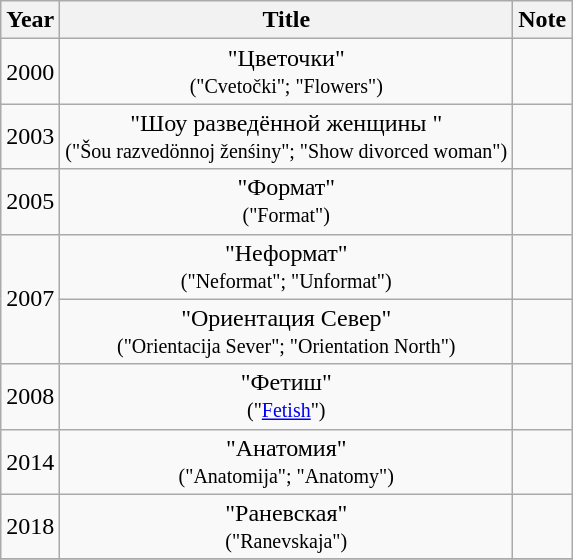<table class="wikitable" style="text-align:center;">
<tr>
<th>Year</th>
<th>Title</th>
<th>Note</th>
</tr>
<tr>
<td>2000</td>
<td>"Цветочки" <br><small>("Cvetočki"; "Flowers")</small></td>
<td></td>
</tr>
<tr>
<td rowspan="1">2003</td>
<td>"Шоу разведённой женщины " <br><small>("Šou razvedönnoj ženśiny"; "Show divorced woman")</small></td>
<td></td>
</tr>
<tr>
<td rowspan="1">2005</td>
<td>"Формат" <br><small>("Format")</small></td>
<td></td>
</tr>
<tr>
<td rowspan="2">2007</td>
<td>"Неформат" <br><small>("Neformat"; "Unformat")</small></td>
<td></td>
</tr>
<tr>
<td>"Ориентация Север" <br><small>("Orientacija Sever"; "Orientation North")</small></td>
<td></td>
</tr>
<tr>
<td rowspan="1">2008</td>
<td>"Фетиш" <br><small>("<a href='#'>Fetish</a>")</small></td>
<td></td>
</tr>
<tr>
<td rowspan="1">2014</td>
<td>"Анатомия" <br><small>("Anatomija"; "Anatomy")</small></td>
<td></td>
</tr>
<tr>
<td rowspan="1">2018</td>
<td>"Раневская" <br><small>("Ranevskaja")</small></td>
<td></td>
</tr>
<tr>
</tr>
</table>
